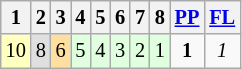<table class="wikitable" style="font-size: 85%;">
<tr>
<th>1</th>
<th>2</th>
<th>3</th>
<th>4</th>
<th>5</th>
<th>6</th>
<th>7</th>
<th>8</th>
<th><a href='#'>PP</a></th>
<th><a href='#'>FL</a></th>
</tr>
<tr align="center">
<td style="background:#FFFFBF;">10</td>
<td style="background:#DFDFDF;">8</td>
<td style="background:#FFDF9F;">6</td>
<td style="background:#DFFFDF;">5</td>
<td style="background:#DFFFDF;">4</td>
<td style="background:#DFFFDF;">3</td>
<td style="background:#DFFFDF;">2</td>
<td style="background:#DFFFDF;">1</td>
<td><strong>1</strong></td>
<td><em>1</em></td>
</tr>
</table>
